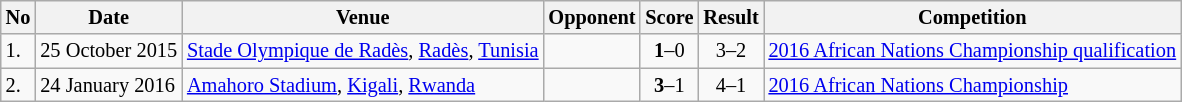<table class="wikitable" style="font-size:85%;">
<tr>
<th>No</th>
<th>Date</th>
<th>Venue</th>
<th>Opponent</th>
<th>Score</th>
<th>Result</th>
<th>Competition</th>
</tr>
<tr>
<td>1.</td>
<td>25 October 2015</td>
<td><a href='#'>Stade Olympique de Radès</a>, <a href='#'>Radès</a>, <a href='#'>Tunisia</a></td>
<td></td>
<td align=center><strong>1</strong>–0</td>
<td align=center>3–2</td>
<td><a href='#'>2016 African Nations Championship qualification</a></td>
</tr>
<tr>
<td>2.</td>
<td>24 January 2016</td>
<td><a href='#'>Amahoro Stadium</a>, <a href='#'>Kigali</a>, <a href='#'>Rwanda</a></td>
<td></td>
<td align=center><strong>3</strong>–1</td>
<td align=center>4–1</td>
<td><a href='#'>2016 African Nations Championship</a></td>
</tr>
</table>
